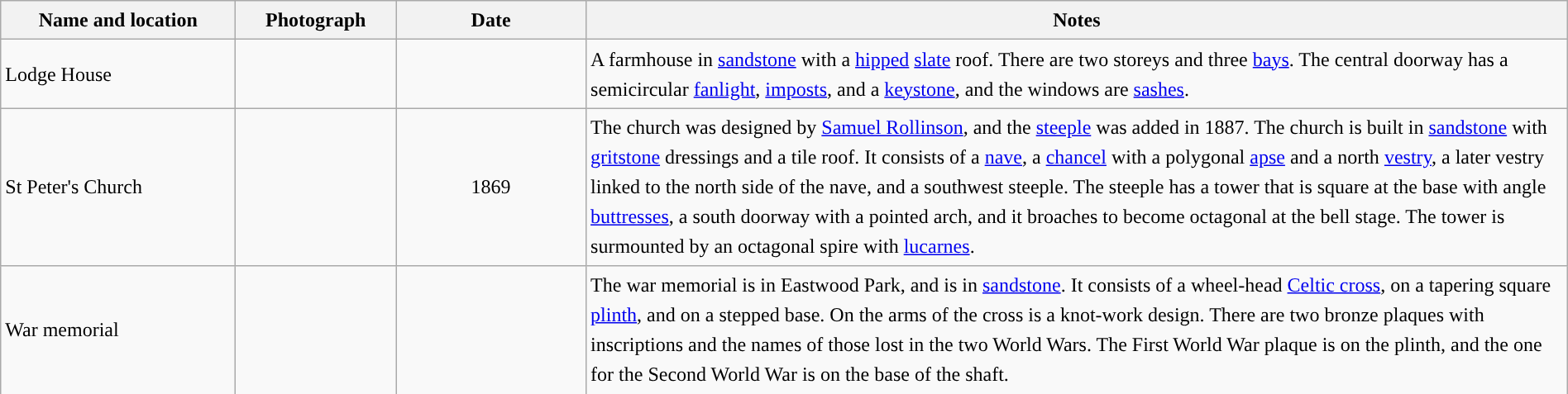<table class="wikitable sortable plainrowheaders" style="width:100%;border:0px;text-align:left;line-height:150%;">
<tr>
<th scope="col"  style="width:150px">Name and location</th>
<th scope="col"  style="width:100px" class="unsortable">Photograph</th>
<th scope="col"  style="width:120px">Date</th>
<th scope="col"  style="width:650px" class="unsortable">Notes</th>
</tr>
<tr>
<td>Lodge House<br><small></small></td>
<td></td>
<td align="center"></td>
<td>A farmhouse in <a href='#'>sandstone</a> with a <a href='#'>hipped</a> <a href='#'>slate</a> roof.  There are two storeys and three <a href='#'>bays</a>.  The central doorway has a semicircular <a href='#'>fanlight</a>, <a href='#'>imposts</a>, and a <a href='#'>keystone</a>, and the windows are <a href='#'>sashes</a>.</td>
</tr>
<tr>
<td>St Peter's Church<br><small></small></td>
<td></td>
<td align="center">1869</td>
<td>The church was designed by <a href='#'>Samuel Rollinson</a>, and the <a href='#'>steeple</a> was added in 1887.  The church is built in <a href='#'>sandstone</a> with <a href='#'>gritstone</a> dressings and a tile roof.  It consists of a <a href='#'>nave</a>, a <a href='#'>chancel</a> with a polygonal <a href='#'>apse</a> and a north <a href='#'>vestry</a>, a later vestry linked to the north side of the nave, and a southwest steeple.  The steeple has a tower that is square at the base with angle <a href='#'>buttresses</a>, a south doorway with a pointed arch, and it broaches to become octagonal at the bell stage.  The tower is surmounted by an octagonal spire with <a href='#'>lucarnes</a>.</td>
</tr>
<tr>
<td>War memorial<br><small></small></td>
<td></td>
<td align="center"></td>
<td>The war memorial is in Eastwood Park, and is in <a href='#'>sandstone</a>.  It consists of a wheel-head <a href='#'>Celtic cross</a>, on a tapering square <a href='#'>plinth</a>, and on a stepped base.  On the arms of the cross is a knot-work design.  There are two bronze plaques with inscriptions and the names of those lost in the two World Wars.  The First World War plaque is on the plinth, and the one for the Second World War is on the base of the shaft.</td>
</tr>
<tr>
</tr>
</table>
